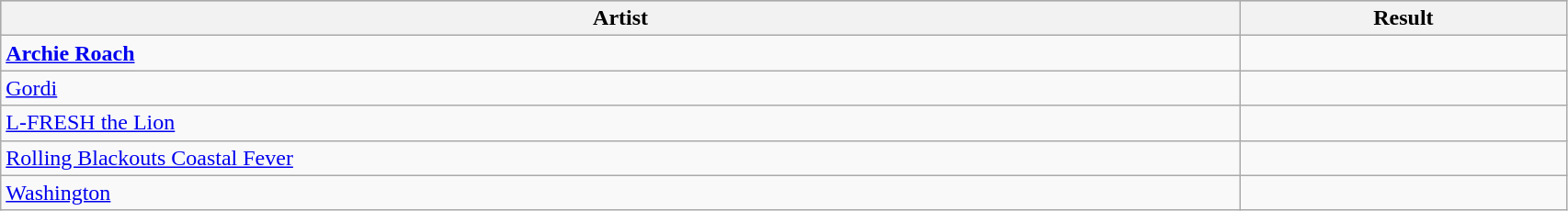<table class="sortable wikitable">
<tr bgcolor="#bebebe">
<th width="19%">Artist</th>
<th width="5%">Result</th>
</tr>
<tr>
<td><strong><a href='#'>Archie Roach</a></strong></td>
<td></td>
</tr>
<tr>
<td><a href='#'>Gordi</a></td>
<td></td>
</tr>
<tr>
<td><a href='#'>L-FRESH the Lion</a></td>
<td></td>
</tr>
<tr>
<td><a href='#'>Rolling Blackouts Coastal Fever</a></td>
<td></td>
</tr>
<tr>
<td><a href='#'>Washington</a></td>
<td></td>
</tr>
</table>
